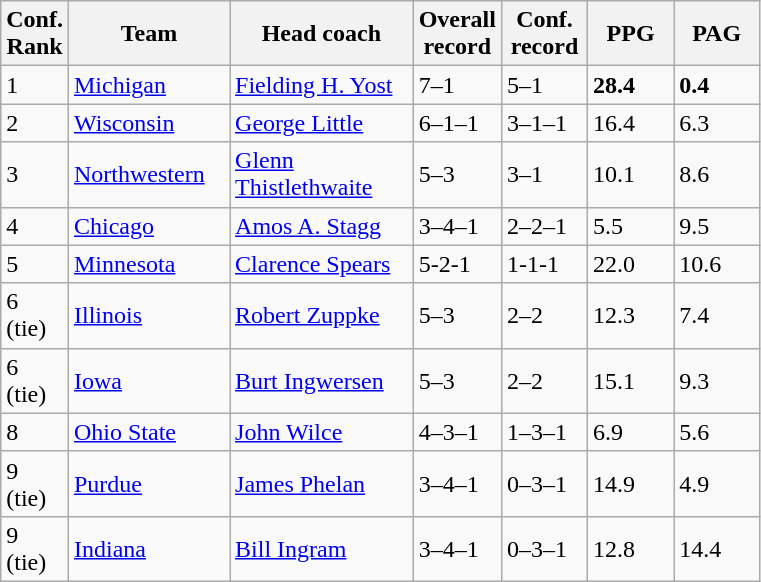<table class="sortable wikitable">
<tr>
<th width="25">Conf. Rank</th>
<th width="100">Team</th>
<th width="115">Head coach</th>
<th width="50">Overall record</th>
<th width="50">Conf. record</th>
<th width="50">PPG</th>
<th width="50">PAG</th>
</tr>
<tr align="left" bgcolor="">
<td>1</td>
<td><a href='#'>Michigan</a></td>
<td><a href='#'>Fielding H. Yost</a></td>
<td>7–1</td>
<td>5–1</td>
<td><strong>28.4</strong></td>
<td><strong>0.4</strong></td>
</tr>
<tr align="left" bgcolor="">
<td>2</td>
<td><a href='#'>Wisconsin</a></td>
<td><a href='#'>George Little</a></td>
<td>6–1–1</td>
<td>3–1–1</td>
<td>16.4</td>
<td>6.3</td>
</tr>
<tr align="left" bgcolor="">
<td>3</td>
<td><a href='#'>Northwestern</a></td>
<td><a href='#'>Glenn Thistlethwaite</a></td>
<td>5–3</td>
<td>3–1</td>
<td>10.1</td>
<td>8.6</td>
</tr>
<tr align="left" bgcolor="">
<td>4</td>
<td><a href='#'>Chicago</a></td>
<td><a href='#'>Amos A. Stagg</a></td>
<td>3–4–1</td>
<td>2–2–1</td>
<td>5.5</td>
<td>9.5</td>
</tr>
<tr align="left" bgcolor="">
<td>5</td>
<td><a href='#'>Minnesota</a></td>
<td><a href='#'>Clarence Spears</a></td>
<td>5-2-1</td>
<td>1-1-1</td>
<td>22.0</td>
<td>10.6</td>
</tr>
<tr align="left" bgcolor="">
<td>6 (tie)</td>
<td><a href='#'>Illinois</a></td>
<td><a href='#'>Robert Zuppke</a></td>
<td>5–3</td>
<td>2–2</td>
<td>12.3</td>
<td>7.4</td>
</tr>
<tr align="left" bgcolor="">
<td>6 (tie)</td>
<td><a href='#'>Iowa</a></td>
<td><a href='#'>Burt Ingwersen</a></td>
<td>5–3</td>
<td>2–2</td>
<td>15.1</td>
<td>9.3</td>
</tr>
<tr align="left" bgcolor="">
<td>8</td>
<td><a href='#'>Ohio State</a></td>
<td><a href='#'>John Wilce</a></td>
<td>4–3–1</td>
<td>1–3–1</td>
<td>6.9</td>
<td>5.6</td>
</tr>
<tr align="left" bgcolor="">
<td>9 (tie)</td>
<td><a href='#'>Purdue</a></td>
<td><a href='#'>James Phelan</a></td>
<td>3–4–1</td>
<td>0–3–1</td>
<td>14.9</td>
<td>4.9</td>
</tr>
<tr align="left" bgcolor="">
<td>9 (tie)</td>
<td><a href='#'>Indiana</a></td>
<td><a href='#'>Bill Ingram</a></td>
<td>3–4–1</td>
<td>0–3–1</td>
<td>12.8</td>
<td>14.4</td>
</tr>
</table>
